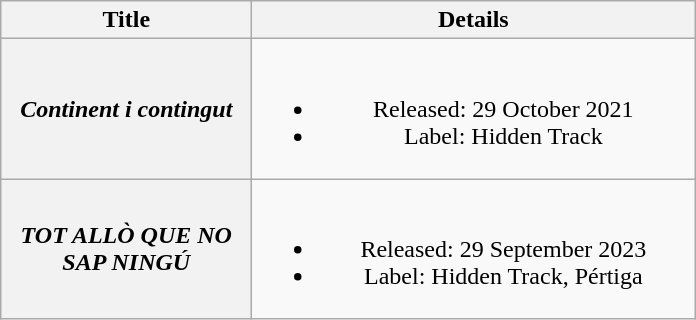<table class="wikitable plainrowheaders" style="text-align:center;">
<tr>
<th scope="col" style="width:10em;">Title</th>
<th scope="col" style="width:18em;">Details</th>
</tr>
<tr>
<th scope="row"><em>Continent i contingut</em></th>
<td><br><ul><li>Released: 29 October 2021</li><li>Label: Hidden Track</li></ul></td>
</tr>
<tr>
<th scope="row"><em>TOT ALLÒ QUE NO SAP NINGÚ</em></th>
<td><br><ul><li>Released: 29 September 2023</li><li>Label: Hidden Track, Pértiga</li></ul></td>
</tr>
</table>
